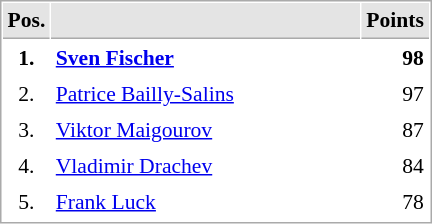<table cellspacing="1" cellpadding="3" style="border:1px solid #AAAAAA;font-size:90%">
<tr bgcolor="#E4E4E4">
<th style="border-bottom:1px solid #AAAAAA" width=10>Pos.</th>
<th style="border-bottom:1px solid #AAAAAA" width=200></th>
<th style="border-bottom:1px solid #AAAAAA" width=20>Points</th>
</tr>
<tr>
<td align="center"><strong>1.</strong></td>
<td> <strong><a href='#'>Sven Fischer</a></strong></td>
<td align="right"><strong>98</strong></td>
</tr>
<tr>
<td align="center">2.</td>
<td> <a href='#'>Patrice Bailly-Salins</a></td>
<td align="right">97</td>
</tr>
<tr>
<td align="center">3.</td>
<td> <a href='#'>Viktor Maigourov</a></td>
<td align="right">87</td>
</tr>
<tr>
<td align="center">4.</td>
<td> <a href='#'>Vladimir Drachev</a></td>
<td align="right">84</td>
</tr>
<tr>
<td align="center">5.</td>
<td> <a href='#'>Frank Luck</a></td>
<td align="right">78</td>
</tr>
<tr>
</tr>
</table>
